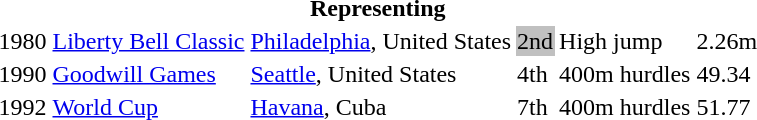<table>
<tr>
<th colspan=6>Representing </th>
</tr>
<tr>
<td>1980</td>
<td><a href='#'>Liberty Bell Classic</a></td>
<td><a href='#'>Philadelphia</a>, United States</td>
<td bgcolor=silver>2nd</td>
<td>High jump</td>
<td>2.26m</td>
</tr>
<tr>
<td>1990</td>
<td><a href='#'>Goodwill Games</a></td>
<td><a href='#'>Seattle</a>, United States</td>
<td>4th</td>
<td>400m hurdles</td>
<td>49.34</td>
</tr>
<tr>
<td>1992</td>
<td><a href='#'>World Cup</a></td>
<td><a href='#'>Havana</a>, Cuba</td>
<td>7th</td>
<td>400m hurdles</td>
<td>51.77</td>
</tr>
</table>
